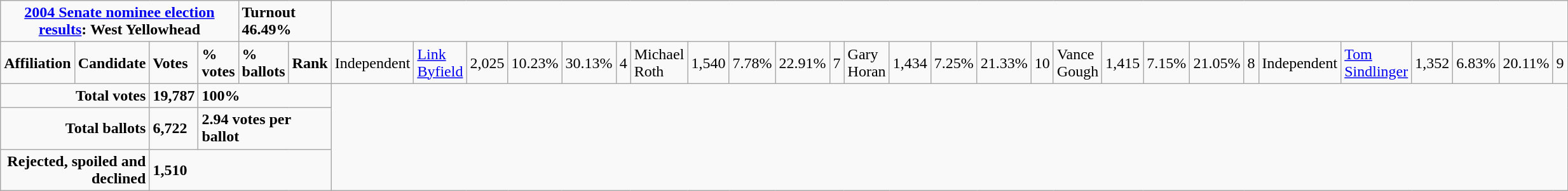<table class="wikitable">
<tr>
<td colspan="5" align=center><strong><a href='#'>2004 Senate nominee election results</a>: West Yellowhead</strong></td>
<td colspan="2"><strong>Turnout 46.49%</strong></td>
</tr>
<tr>
<td colspan="2"><strong>Affiliation</strong></td>
<td><strong>Candidate</strong></td>
<td><strong>Votes</strong></td>
<td><strong>% votes</strong></td>
<td><strong>% ballots</strong></td>
<td><strong>Rank</strong><br>


</td>
<td>Independent</td>
<td><a href='#'>Link Byfield</a></td>
<td>2,025</td>
<td>10.23%</td>
<td>30.13%</td>
<td>4<br>
</td>
<td>Michael Roth</td>
<td>1,540</td>
<td>7.78%</td>
<td>22.91%</td>
<td>7<br>
</td>
<td>Gary Horan</td>
<td>1,434</td>
<td>7.25%</td>
<td>21.33%</td>
<td>10<br></td>
<td>Vance Gough</td>
<td>1,415</td>
<td>7.15%</td>
<td>21.05%</td>
<td>8<br></td>
<td>Independent</td>
<td><a href='#'>Tom Sindlinger</a></td>
<td>1,352</td>
<td>6.83%</td>
<td>20.11%</td>
<td>9</td>
</tr>
<tr>
<td colspan="3" align="right"><strong>Total votes</strong></td>
<td><strong>19,787</strong></td>
<td colspan="3"><strong>100%</strong></td>
</tr>
<tr>
<td colspan="3" align="right"><strong>Total ballots</strong></td>
<td><strong>6,722</strong></td>
<td colspan="3"><strong>2.94 votes per ballot</strong></td>
</tr>
<tr>
<td colspan="3" align="right"><strong>Rejected, spoiled and declined</strong></td>
<td colspan="4"><strong>1,510</strong></td>
</tr>
</table>
